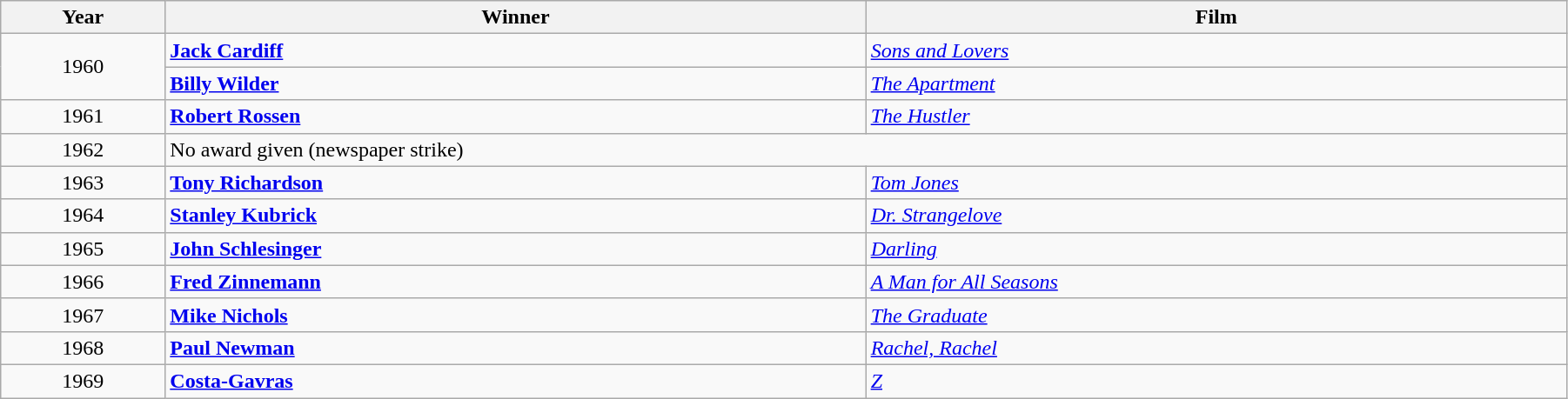<table class="wikitable" width="95%" cellpadding="5">
<tr>
<th width="100"><strong>Year</strong></th>
<th width="450"><strong>Winner</strong></th>
<th width="450"><strong>Film</strong></th>
</tr>
<tr>
<td rowspan="2" style="text-align:center;">1960</td>
<td><strong><a href='#'>Jack Cardiff</a></strong></td>
<td><em><a href='#'>Sons and Lovers</a></em></td>
</tr>
<tr>
<td><strong><a href='#'>Billy Wilder</a></strong></td>
<td><em><a href='#'>The Apartment</a></em></td>
</tr>
<tr>
<td style="text-align:center;">1961</td>
<td><strong><a href='#'>Robert Rossen</a></strong></td>
<td><em><a href='#'>The Hustler</a></em></td>
</tr>
<tr>
<td style="text-align:center;">1962</td>
<td colspan="2">No award given (newspaper strike)</td>
</tr>
<tr>
<td style="text-align:center;">1963</td>
<td><strong><a href='#'>Tony Richardson</a></strong></td>
<td><em><a href='#'>Tom Jones</a></em></td>
</tr>
<tr>
<td style="text-align:center;">1964</td>
<td><strong><a href='#'>Stanley Kubrick</a></strong></td>
<td><em><a href='#'>Dr. Strangelove</a></em></td>
</tr>
<tr>
<td style="text-align:center;">1965</td>
<td><strong><a href='#'>John Schlesinger</a></strong></td>
<td><em><a href='#'>Darling</a></em></td>
</tr>
<tr>
<td style="text-align:center;">1966</td>
<td><strong><a href='#'>Fred Zinnemann</a></strong></td>
<td><em><a href='#'>A Man for All Seasons</a></em></td>
</tr>
<tr>
<td style="text-align:center;">1967</td>
<td><strong><a href='#'>Mike Nichols</a></strong></td>
<td><em><a href='#'>The Graduate</a></em></td>
</tr>
<tr>
<td style="text-align:center;">1968</td>
<td><strong><a href='#'>Paul Newman</a></strong></td>
<td><em><a href='#'>Rachel, Rachel</a></em></td>
</tr>
<tr>
<td style="text-align:center;">1969</td>
<td><strong><a href='#'>Costa-Gavras</a></strong></td>
<td><em><a href='#'>Z</a></em></td>
</tr>
</table>
